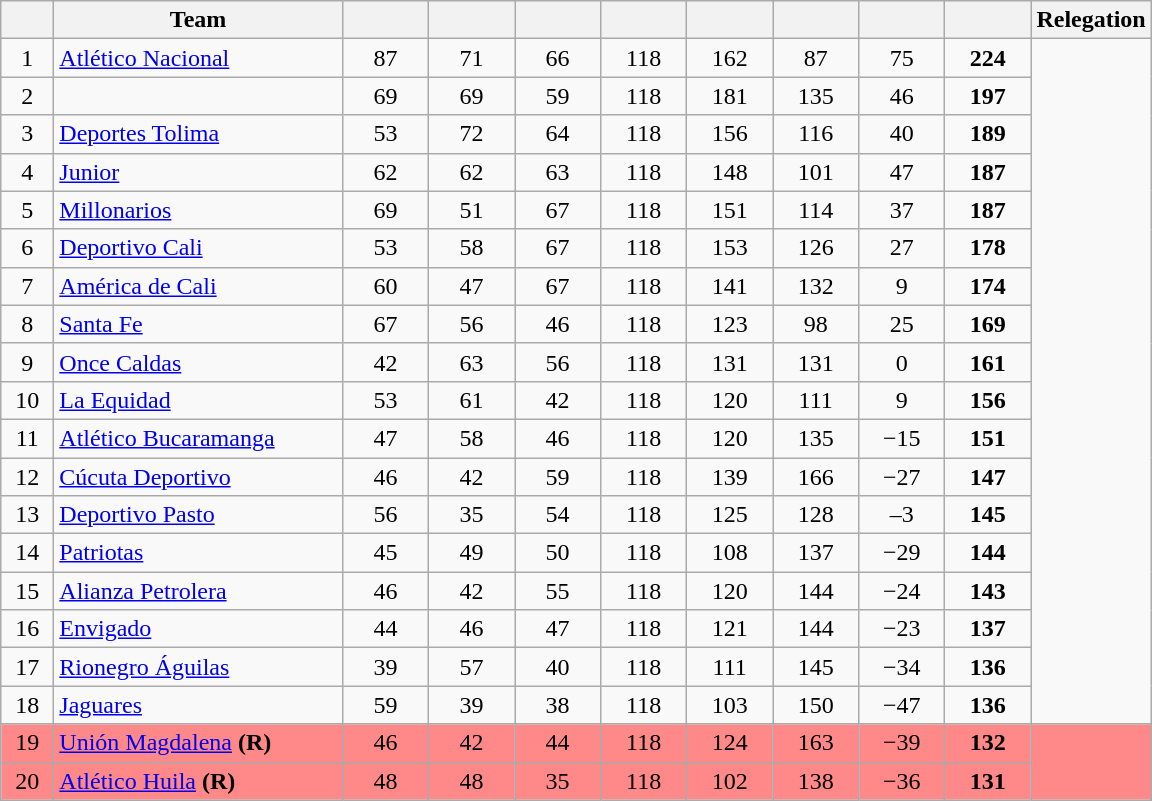<table class="wikitable" style="text-align: center;">
<tr>
<th width=28><br></th>
<th width=185>Team</th>
<th width=50></th>
<th width=50></th>
<th width=50></th>
<th width=50></th>
<th width=50></th>
<th width=50></th>
<th width=50></th>
<th width=50></th>
<th>Relegation</th>
</tr>
<tr>
<td>1</td>
<td align="left"><a href='#'>Atlético Nacional</a></td>
<td>87</td>
<td>71</td>
<td>66</td>
<td>118</td>
<td>162</td>
<td>87</td>
<td>75</td>
<td><strong>224</strong></td>
</tr>
<tr>
<td>2</td>
<td align="left"></td>
<td>69</td>
<td>69</td>
<td>59</td>
<td>118</td>
<td>181</td>
<td>135</td>
<td>46</td>
<td><strong>197</strong></td>
</tr>
<tr>
<td>3</td>
<td align="left"><a href='#'>Deportes Tolima</a></td>
<td>53</td>
<td>72</td>
<td>64</td>
<td>118</td>
<td>156</td>
<td>116</td>
<td>40</td>
<td><strong>189</strong></td>
</tr>
<tr>
<td>4</td>
<td align="left"><a href='#'>Junior</a></td>
<td>62</td>
<td>62</td>
<td>63</td>
<td>118</td>
<td>148</td>
<td>101</td>
<td>47</td>
<td><strong>187</strong></td>
</tr>
<tr>
<td>5</td>
<td align="left"><a href='#'>Millonarios</a></td>
<td>69</td>
<td>51</td>
<td>67</td>
<td>118</td>
<td>151</td>
<td>114</td>
<td>37</td>
<td><strong>187</strong></td>
</tr>
<tr>
<td>6</td>
<td align="left"><a href='#'>Deportivo Cali</a></td>
<td>53</td>
<td>58</td>
<td>67</td>
<td>118</td>
<td>153</td>
<td>126</td>
<td>27</td>
<td><strong>178</strong></td>
</tr>
<tr>
<td>7</td>
<td align="left"><a href='#'>América de Cali</a></td>
<td>60</td>
<td>47</td>
<td>67</td>
<td>118</td>
<td>141</td>
<td>132</td>
<td>9</td>
<td><strong>174</strong></td>
</tr>
<tr>
<td>8</td>
<td align="left"><a href='#'>Santa Fe</a></td>
<td>67</td>
<td>56</td>
<td>46</td>
<td>118</td>
<td>123</td>
<td>98</td>
<td>25</td>
<td><strong>169</strong></td>
</tr>
<tr>
<td>9</td>
<td align="left"><a href='#'>Once Caldas</a></td>
<td>42</td>
<td>63</td>
<td>56</td>
<td>118</td>
<td>131</td>
<td>131</td>
<td>0</td>
<td><strong>161</strong></td>
</tr>
<tr>
<td>10</td>
<td align="left"><a href='#'>La Equidad</a></td>
<td>53</td>
<td>61</td>
<td>42</td>
<td>118</td>
<td>120</td>
<td>111</td>
<td>9</td>
<td><strong>156</strong></td>
</tr>
<tr>
<td>11</td>
<td align="left"><a href='#'>Atlético Bucaramanga</a></td>
<td>47</td>
<td>58</td>
<td>46</td>
<td>118</td>
<td>120</td>
<td>135</td>
<td>−15</td>
<td><strong>151</strong></td>
</tr>
<tr>
<td>12</td>
<td align="left"><a href='#'>Cúcuta Deportivo</a></td>
<td>46</td>
<td>42</td>
<td>59</td>
<td>118</td>
<td>139</td>
<td>166</td>
<td>−27</td>
<td><strong>147</strong></td>
</tr>
<tr>
<td>13</td>
<td align="left"><a href='#'>Deportivo Pasto</a></td>
<td>56</td>
<td>35</td>
<td>54</td>
<td>118</td>
<td>125</td>
<td>128</td>
<td>–3</td>
<td><strong>145</strong></td>
</tr>
<tr>
<td>14</td>
<td align="left"><a href='#'>Patriotas</a></td>
<td>45</td>
<td>49</td>
<td>50</td>
<td>118</td>
<td>108</td>
<td>137</td>
<td>−29</td>
<td><strong>144</strong></td>
</tr>
<tr>
<td>15</td>
<td align="left"><a href='#'>Alianza Petrolera</a></td>
<td>46</td>
<td>42</td>
<td>55</td>
<td>118</td>
<td>120</td>
<td>144</td>
<td>−24</td>
<td><strong>143</strong></td>
</tr>
<tr>
<td>16</td>
<td align="left"><a href='#'>Envigado</a></td>
<td>44</td>
<td>46</td>
<td>47</td>
<td>118</td>
<td>121</td>
<td>144</td>
<td>−23</td>
<td><strong>137</strong></td>
</tr>
<tr>
<td>17</td>
<td align="left"><a href='#'>Rionegro Águilas</a></td>
<td>39</td>
<td>57</td>
<td>40</td>
<td>118</td>
<td>111</td>
<td>145</td>
<td>−34</td>
<td><strong>136</strong></td>
</tr>
<tr>
<td>18</td>
<td align="left"><a href='#'>Jaguares</a></td>
<td>59</td>
<td>39</td>
<td>38</td>
<td>118</td>
<td>103</td>
<td>150</td>
<td>−47</td>
<td><strong>136</strong></td>
</tr>
<tr bgcolor=#FF8888>
<td>19</td>
<td align="left"><a href='#'>Unión Magdalena</a> <strong>(R)</strong></td>
<td>46</td>
<td>42</td>
<td>44</td>
<td>118</td>
<td>124</td>
<td>163</td>
<td>−39</td>
<td><strong>132</strong></td>
<td rowspan=2></td>
</tr>
<tr bgcolor=#FF8888>
<td>20</td>
<td align="left"><a href='#'>Atlético Huila</a> <strong>(R)</strong></td>
<td>48</td>
<td>48</td>
<td>35</td>
<td>118</td>
<td>102</td>
<td>138</td>
<td>−36</td>
<td><strong>131</strong></td>
</tr>
</table>
